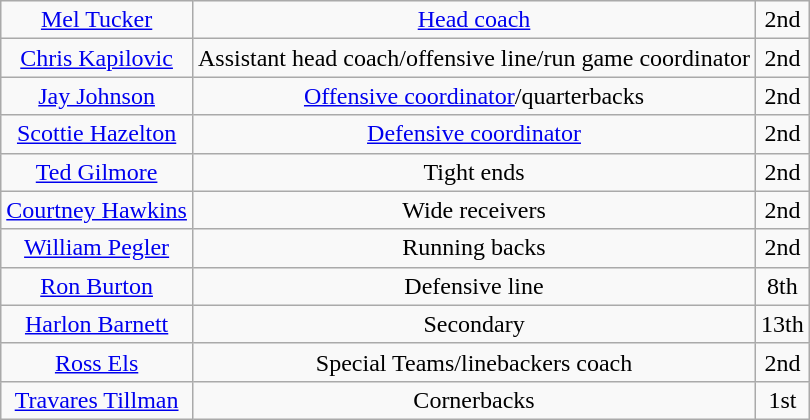<table class="wikitable">
<tr align="center">
<td><a href='#'>Mel Tucker</a></td>
<td><a href='#'>Head coach</a></td>
<td>2nd</td>
</tr>
<tr align="center">
<td><a href='#'>Chris Kapilovic</a></td>
<td>Assistant head coach/offensive line/run game coordinator</td>
<td>2nd</td>
</tr>
<tr align="center">
<td><a href='#'>Jay Johnson</a></td>
<td><a href='#'>Offensive coordinator</a>/quarterbacks</td>
<td>2nd</td>
</tr>
<tr align="center">
<td><a href='#'>Scottie Hazelton</a></td>
<td><a href='#'>Defensive coordinator</a></td>
<td>2nd</td>
</tr>
<tr align="center">
<td><a href='#'>Ted Gilmore</a></td>
<td>Tight ends</td>
<td>2nd</td>
</tr>
<tr align="center">
<td><a href='#'>Courtney Hawkins</a></td>
<td Wide receivers>Wide receivers</td>
<td>2nd</td>
</tr>
<tr align="center">
<td><a href='#'>William Pegler</a></td>
<td>Running backs</td>
<td>2nd</td>
</tr>
<tr align="center">
<td><a href='#'>Ron Burton</a></td>
<td>Defensive line</td>
<td>8th</td>
</tr>
<tr align="center">
<td><a href='#'>Harlon Barnett</a></td>
<td>Secondary</td>
<td>13th</td>
</tr>
<tr align="center">
<td><a href='#'>Ross Els</a></td>
<td>Special Teams/linebackers coach</td>
<td>2nd</td>
</tr>
<tr align="center">
<td><a href='#'>Travares Tillman</a></td>
<td>Cornerbacks</td>
<td>1st</td>
</tr>
</table>
